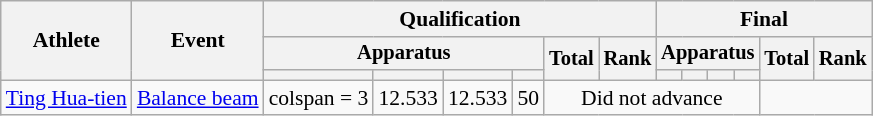<table class="wikitable" style="font-size:90%">
<tr>
<th rowspan = 3>Athlete</th>
<th rowspan = 3>Event</th>
<th colspan = 6>Qualification</th>
<th colspan = 6>Final</th>
</tr>
<tr style = "font-size:95%">
<th colspan = 4>Apparatus</th>
<th rowspan = 2>Total</th>
<th rowspan= 2>Rank</th>
<th colspan = 4>Apparatus</th>
<th rowspan = 2>Total</th>
<th rowspan = 2>Rank</th>
</tr>
<tr style="font-size:95%">
<th></th>
<th></th>
<th></th>
<th></th>
<th></th>
<th></th>
<th></th>
<th></th>
</tr>
<tr align = center>
<td align = left><a href='#'>Ting Hua-tien</a></td>
<td align = left><a href='#'>Balance beam</a></td>
<td>colspan = 3 </td>
<td>12.533</td>
<td>12.533</td>
<td>50</td>
<td colspan = "6">Did not advance</td>
</tr>
</table>
